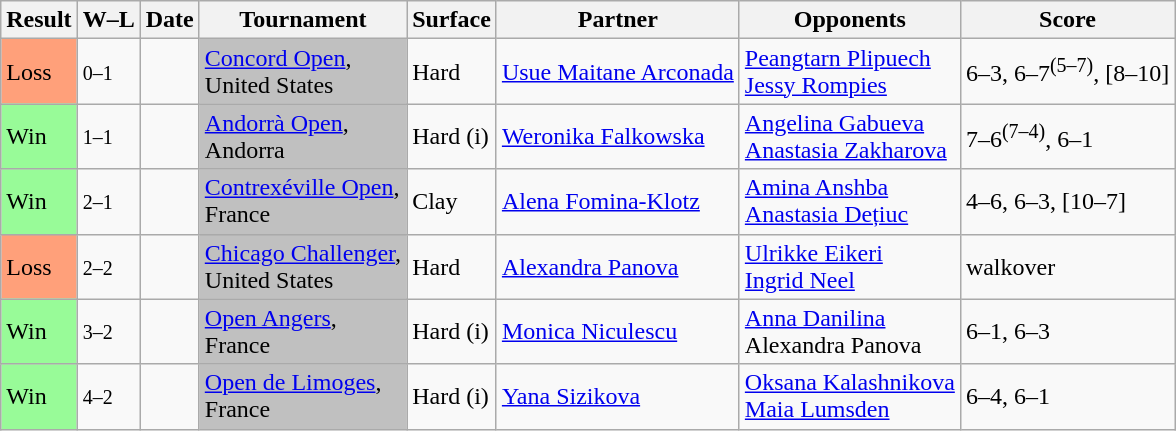<table class="sortable wikitable">
<tr>
<th>Result</th>
<th class="unsortable">W–L</th>
<th>Date</th>
<th>Tournament</th>
<th>Surface</th>
<th>Partner</th>
<th>Opponents</th>
<th class="unsortable">Score</th>
</tr>
<tr>
<td style="background:#ffa07a;">Loss</td>
<td><small>0–1</small></td>
<td><a href='#'></a></td>
<td style=background:silver><a href='#'>Concord Open</a>, <br>United States</td>
<td>Hard</td>
<td> <a href='#'>Usue Maitane Arconada</a></td>
<td> <a href='#'>Peangtarn Plipuech</a> <br>  <a href='#'>Jessy Rompies</a></td>
<td>6–3, 6–7<sup>(5–7)</sup>, [8–10]</td>
</tr>
<tr>
<td style="background:#98fb98;">Win</td>
<td><small>1–1</small></td>
<td><a href='#'></a></td>
<td style=background:silver><a href='#'>Andorrà Open</a>, <br>Andorra</td>
<td>Hard (i)</td>
<td> <a href='#'>Weronika Falkowska</a></td>
<td> <a href='#'>Angelina Gabueva</a> <br>  <a href='#'>Anastasia Zakharova</a></td>
<td>7–6<sup>(7–4)</sup>, 6–1</td>
</tr>
<tr>
<td style="background:#98fb98;">Win</td>
<td><small>2–1</small></td>
<td><a href='#'></a></td>
<td style=background:silver><a href='#'>Contrexéville Open</a>, <br>France</td>
<td>Clay</td>
<td> <a href='#'>Alena Fomina-Klotz</a></td>
<td> <a href='#'>Amina Anshba</a> <br>  <a href='#'>Anastasia Dețiuc</a></td>
<td>4–6, 6–3, [10–7]</td>
</tr>
<tr>
<td style="background:#ffa07a;">Loss</td>
<td><small>2–2</small></td>
<td><a href='#'></a></td>
<td style=background:silver><a href='#'>Chicago Challenger</a>, <br>United States</td>
<td>Hard</td>
<td> <a href='#'>Alexandra Panova</a></td>
<td> <a href='#'>Ulrikke Eikeri</a> <br>  <a href='#'>Ingrid Neel</a></td>
<td>walkover</td>
</tr>
<tr>
<td style="background:#98fb98;">Win</td>
<td><small>3–2</small></td>
<td><a href='#'></a></td>
<td style=background:silver><a href='#'>Open Angers</a>, <br>France</td>
<td>Hard (i)</td>
<td> <a href='#'>Monica Niculescu</a></td>
<td> <a href='#'>Anna Danilina</a> <br>  Alexandra Panova</td>
<td>6–1, 6–3</td>
</tr>
<tr>
<td style="background:#98fb98;">Win</td>
<td><small>4–2</small></td>
<td><a href='#'></a></td>
<td style=background:silver><a href='#'>Open de Limoges</a>, <br>France</td>
<td>Hard (i)</td>
<td> <a href='#'>Yana Sizikova</a></td>
<td> <a href='#'>Oksana Kalashnikova</a> <br>  <a href='#'>Maia Lumsden</a></td>
<td>6–4, 6–1</td>
</tr>
</table>
